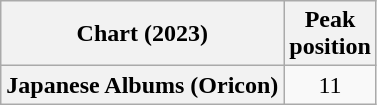<table class="wikitable plainrowheaders" style="text-align:center">
<tr>
<th scope="col">Chart (2023)</th>
<th scope="col">Peak<br>position</th>
</tr>
<tr>
<th scope="row">Japanese Albums (Oricon)</th>
<td>11</td>
</tr>
</table>
